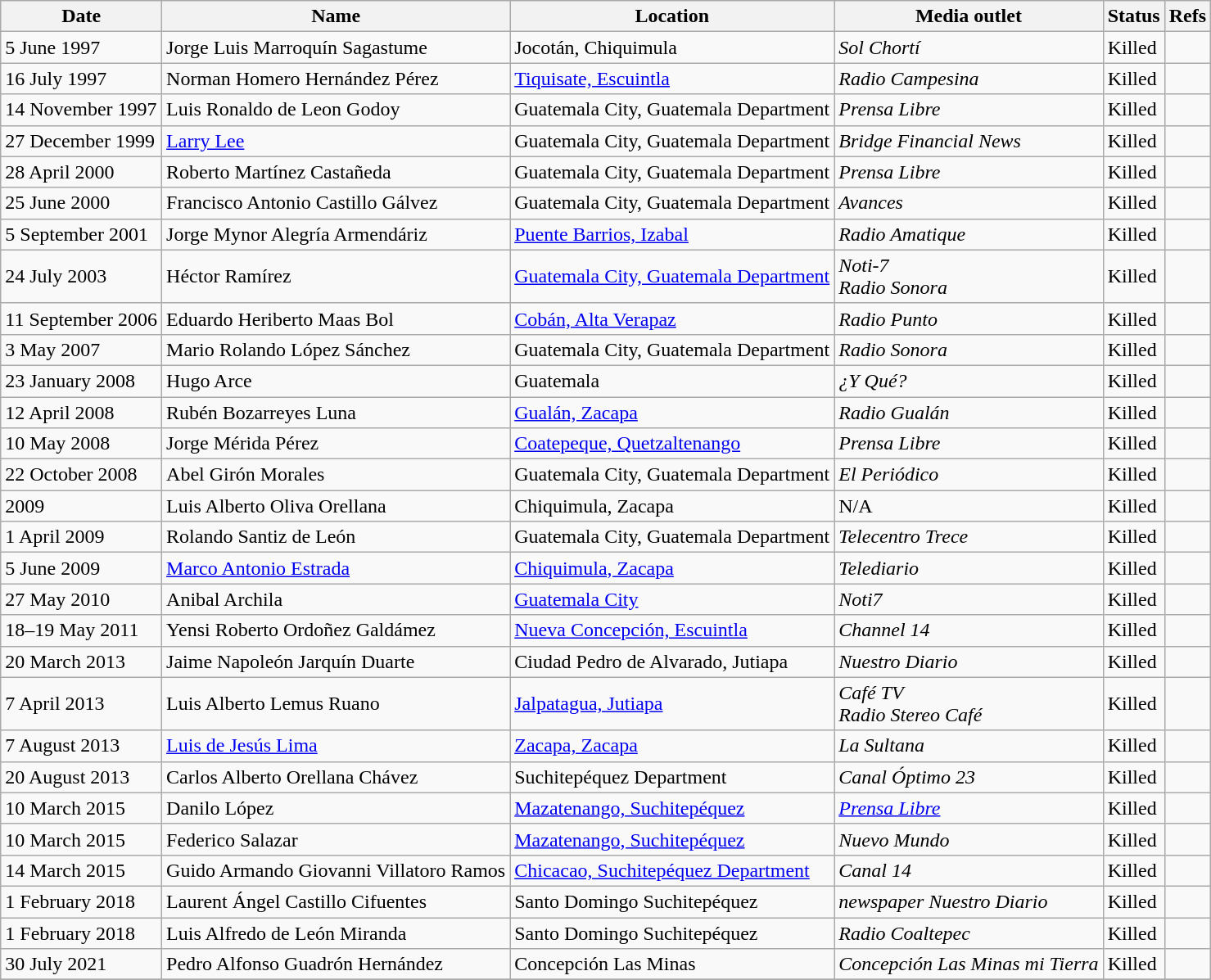<table class="wikitable sortable">
<tr>
<th>Date</th>
<th>Name</th>
<th>Location</th>
<th>Media outlet</th>
<th>Status</th>
<th>Refs</th>
</tr>
<tr>
<td>5 June 1997</td>
<td>Jorge Luis Marroquín Sagastume</td>
<td>Jocotán, Chiquimula</td>
<td><em>Sol Chortí</em></td>
<td>Killed</td>
<td></td>
</tr>
<tr>
<td>16 July 1997</td>
<td>Norman Homero Hernández Pérez</td>
<td><a href='#'>Tiquisate, Escuintla</a></td>
<td><em>Radio Campesina</em></td>
<td>Killed</td>
<td></td>
</tr>
<tr>
<td>14 November 1997</td>
<td>Luis Ronaldo de Leon Godoy</td>
<td>Guatemala City, Guatemala Department</td>
<td><em>Prensa Libre</em></td>
<td>Killed</td>
<td></td>
</tr>
<tr>
<td>27 December 1999</td>
<td><a href='#'>Larry Lee</a></td>
<td>Guatemala City, Guatemala Department</td>
<td><em>Bridge Financial News</em></td>
<td>Killed</td>
<td></td>
</tr>
<tr>
<td>28 April 2000</td>
<td>Roberto Martínez Castañeda</td>
<td>Guatemala City, Guatemala Department</td>
<td><em>Prensa Libre</em></td>
<td>Killed</td>
<td></td>
</tr>
<tr>
<td>25 June 2000</td>
<td>Francisco Antonio Castillo Gálvez</td>
<td>Guatemala City, Guatemala Department</td>
<td><em>Avances</em></td>
<td>Killed</td>
<td></td>
</tr>
<tr>
<td>5 September 2001</td>
<td>Jorge Mynor Alegría Armendáriz</td>
<td><a href='#'>Puente Barrios, Izabal</a></td>
<td><em>Radio Amatique</em></td>
<td>Killed</td>
<td></td>
</tr>
<tr>
<td>24 July 2003</td>
<td>Héctor Ramírez</td>
<td><a href='#'>Guatemala City, Guatemala Department</a></td>
<td><em>Noti-7</em><br><em>Radio Sonora</em></td>
<td>Killed</td>
<td></td>
</tr>
<tr>
<td>11 September 2006</td>
<td>Eduardo Heriberto Maas Bol</td>
<td><a href='#'>Cobán, Alta Verapaz</a></td>
<td><em>Radio Punto</em></td>
<td>Killed</td>
<td></td>
</tr>
<tr>
<td>3 May 2007</td>
<td>Mario Rolando López Sánchez</td>
<td>Guatemala City, Guatemala Department</td>
<td><em>Radio Sonora</em></td>
<td>Killed</td>
<td></td>
</tr>
<tr>
<td>23 January 2008</td>
<td>Hugo Arce</td>
<td>Guatemala</td>
<td><em>¿Y Qué?</em></td>
<td>Killed</td>
<td></td>
</tr>
<tr>
<td>12 April 2008</td>
<td>Rubén Bozarreyes Luna</td>
<td><a href='#'>Gualán, Zacapa</a></td>
<td><em>Radio Gualán</em></td>
<td>Killed</td>
<td></td>
</tr>
<tr>
<td>10 May 2008</td>
<td>Jorge Mérida Pérez</td>
<td><a href='#'>Coatepeque, Quetzaltenango</a></td>
<td><em>Prensa Libre</em></td>
<td>Killed</td>
<td></td>
</tr>
<tr>
<td>22 October 2008</td>
<td>Abel Girón Morales</td>
<td>Guatemala City, Guatemala Department</td>
<td><em>El Periódico</em></td>
<td>Killed</td>
<td></td>
</tr>
<tr>
<td>2009</td>
<td>Luis Alberto Oliva Orellana</td>
<td>Chiquimula, Zacapa</td>
<td>N/A</td>
<td>Killed</td>
<td></td>
</tr>
<tr>
<td>1 April 2009</td>
<td>Rolando Santiz de León</td>
<td>Guatemala City, Guatemala Department</td>
<td><em>Telecentro Trece</em></td>
<td>Killed</td>
<td></td>
</tr>
<tr>
<td>5 June 2009</td>
<td><a href='#'>Marco Antonio Estrada</a></td>
<td><a href='#'>Chiquimula, Zacapa</a></td>
<td><em>Telediario</em></td>
<td>Killed</td>
<td></td>
</tr>
<tr>
<td>27 May 2010</td>
<td>Anibal Archila</td>
<td><a href='#'>Guatemala City</a></td>
<td><em>Noti7</em></td>
<td>Killed</td>
<td></td>
</tr>
<tr>
<td>18–19 May 2011</td>
<td>Yensi Roberto Ordoñez Galdámez</td>
<td><a href='#'>Nueva Concepción, Escuintla</a></td>
<td><em>Channel 14</em></td>
<td>Killed</td>
<td></td>
</tr>
<tr>
<td>20 March 2013</td>
<td>Jaime Napoleón Jarquín Duarte</td>
<td>Ciudad Pedro de Alvarado, Jutiapa</td>
<td><em>Nuestro Diario</em></td>
<td>Killed</td>
<td></td>
</tr>
<tr>
<td>7 April 2013</td>
<td>Luis Alberto Lemus Ruano</td>
<td><a href='#'>Jalpatagua, Jutiapa</a></td>
<td><em>Café TV</em><br><em>Radio Stereo Café</em></td>
<td>Killed</td>
<td></td>
</tr>
<tr>
<td>7 August 2013</td>
<td><a href='#'>Luis de Jesús Lima</a></td>
<td><a href='#'>Zacapa, Zacapa</a></td>
<td><em>La Sultana</em></td>
<td>Killed</td>
<td></td>
</tr>
<tr>
<td>20 August 2013</td>
<td>Carlos Alberto Orellana Chávez</td>
<td>Suchitepéquez Department</td>
<td><em>Canal Óptimo 23</em></td>
<td>Killed</td>
<td></td>
</tr>
<tr>
<td>10 March 2015</td>
<td>Danilo López</td>
<td><a href='#'>Mazatenango, Suchitepéquez</a></td>
<td><em><a href='#'>Prensa Libre</a></em></td>
<td>Killed</td>
<td></td>
</tr>
<tr>
<td>10 March 2015</td>
<td>Federico Salazar</td>
<td><a href='#'>Mazatenango, Suchitepéquez</a></td>
<td><em>Nuevo Mundo</em></td>
<td>Killed</td>
<td></td>
</tr>
<tr>
<td>14 March 2015</td>
<td>Guido Armando Giovanni Villatoro Ramos</td>
<td><a href='#'>Chicacao, Suchitepéquez Department</a></td>
<td><em>Canal 14</em></td>
<td>Killed</td>
<td></td>
</tr>
<tr>
<td>1 February 2018</td>
<td>Laurent Ángel Castillo Cifuentes</td>
<td>Santo Domingo Suchitepéquez</td>
<td><em>newspaper Nuestro Diario </em></td>
<td>Killed</td>
<td></td>
</tr>
<tr>
<td>1 February 2018</td>
<td>Luis Alfredo de León Miranda</td>
<td>Santo Domingo Suchitepéquez</td>
<td><em>Radio Coaltepec</em></td>
<td>Killed</td>
<td></td>
</tr>
<tr>
<td>30 July 2021</td>
<td>Pedro Alfonso Guadrón Hernández</td>
<td>Concepción Las Minas</td>
<td><em>Concepción Las Minas mi Tierra</em></td>
<td>Killed</td>
<td></td>
</tr>
<tr>
</tr>
</table>
